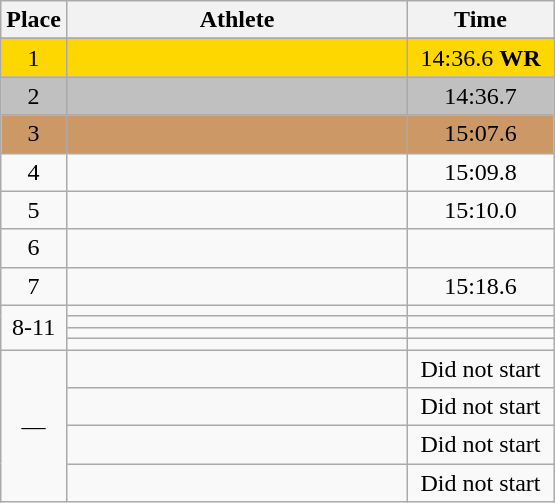<table class=wikitable style="text-align:center">
<tr>
<th width=20>Place</th>
<th width=220>Athlete</th>
<th width=90>Time</th>
</tr>
<tr>
</tr>
<tr align=center bgcolor=gold>
<td>1</td>
<td align=left></td>
<td>14:36.6 <strong>WR</strong></td>
</tr>
<tr align=center bgcolor=silver>
<td>2</td>
<td align=left></td>
<td>14:36.7</td>
</tr>
<tr align=center bgcolor=cc9966>
<td>3</td>
<td align=left></td>
<td>15:07.6</td>
</tr>
<tr>
<td>4</td>
<td align=left></td>
<td>15:09.8</td>
</tr>
<tr>
<td>5</td>
<td align=left></td>
<td>15:10.0</td>
</tr>
<tr>
<td>6</td>
<td align=left></td>
<td></td>
</tr>
<tr>
<td>7</td>
<td align=left></td>
<td>15:18.6</td>
</tr>
<tr>
<td rowspan=4>8-11</td>
<td align=left></td>
<td></td>
</tr>
<tr>
<td align=left></td>
<td></td>
</tr>
<tr>
<td align=left></td>
<td></td>
</tr>
<tr>
<td align=left></td>
<td></td>
</tr>
<tr>
<td rowspan=4>—</td>
<td align=left></td>
<td>Did not start</td>
</tr>
<tr>
<td align=left></td>
<td>Did not start</td>
</tr>
<tr>
<td align=left></td>
<td>Did not start</td>
</tr>
<tr>
<td align=left></td>
<td>Did not start</td>
</tr>
</table>
